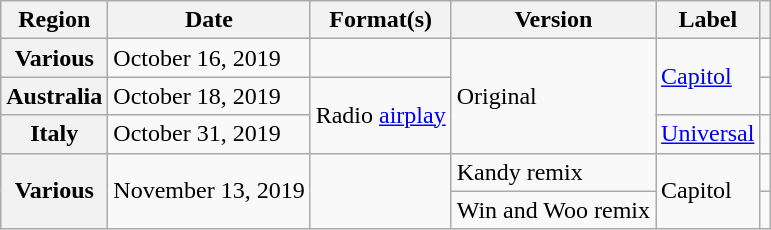<table class="wikitable plainrowheaders">
<tr>
<th scope="col">Region</th>
<th scope="col">Date</th>
<th scope="col">Format(s)</th>
<th scope="col">Version</th>
<th scope="col">Label</th>
<th scope="col"></th>
</tr>
<tr>
<th scope="row">Various</th>
<td>October 16, 2019</td>
<td></td>
<td rowspan="3">Original</td>
<td rowspan="2"><a href='#'>Capitol</a></td>
<td align="center"></td>
</tr>
<tr>
<th scope="row">Australia</th>
<td>October 18, 2019</td>
<td rowspan="2">Radio <a href='#'>airplay</a></td>
<td align="center"></td>
</tr>
<tr>
<th scope="row">Italy</th>
<td>October 31, 2019</td>
<td><a href='#'>Universal</a></td>
<td align="center"></td>
</tr>
<tr>
<th scope="row" rowspan="2">Various</th>
<td rowspan="2">November 13, 2019</td>
<td rowspan="2"></td>
<td>Kandy remix</td>
<td rowspan="2">Capitol</td>
<td align="center"></td>
</tr>
<tr>
<td>Win and Woo remix</td>
<td align="center"></td>
</tr>
</table>
